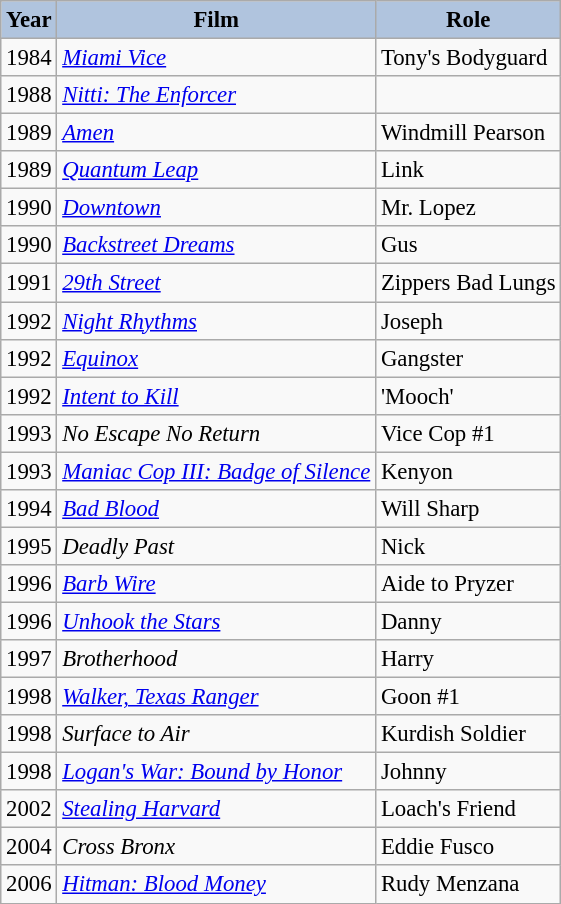<table class="wikitable" style="font-size:95%;">
<tr style="text-align:center;">
<th style="background:#B0C4DE;">Year</th>
<th style="background:#B0C4DE;">Film</th>
<th style="background:#B0C4DE;">Role</th>
</tr>
<tr>
<td>1984</td>
<td><em><a href='#'>Miami Vice</a></em></td>
<td>Tony's Bodyguard</td>
</tr>
<tr>
<td>1988</td>
<td><em><a href='#'>Nitti: The Enforcer</a></em></td>
<td></td>
</tr>
<tr>
<td>1989</td>
<td><em><a href='#'>Amen</a></em></td>
<td>Windmill Pearson</td>
</tr>
<tr>
<td>1989</td>
<td><em><a href='#'>Quantum Leap</a></em></td>
<td>Link</td>
</tr>
<tr>
<td>1990</td>
<td><em><a href='#'>Downtown</a></em></td>
<td>Mr. Lopez</td>
</tr>
<tr>
<td>1990</td>
<td><em><a href='#'>Backstreet Dreams</a></em></td>
<td>Gus</td>
</tr>
<tr>
<td>1991</td>
<td><em><a href='#'>29th Street</a></em></td>
<td>Zippers Bad Lungs</td>
</tr>
<tr>
<td>1992</td>
<td><em><a href='#'>Night Rhythms</a></em></td>
<td>Joseph</td>
</tr>
<tr>
<td>1992</td>
<td><em><a href='#'>Equinox</a></em></td>
<td>Gangster</td>
</tr>
<tr>
<td>1992</td>
<td><em><a href='#'>Intent to Kill</a></em></td>
<td>'Mooch'</td>
</tr>
<tr>
<td>1993</td>
<td><em>No Escape No Return</em></td>
<td>Vice Cop #1</td>
</tr>
<tr>
<td>1993</td>
<td><em><a href='#'>Maniac Cop III: Badge of Silence</a></em></td>
<td>Kenyon</td>
</tr>
<tr>
<td>1994</td>
<td><em><a href='#'>Bad Blood</a></em></td>
<td>Will Sharp</td>
</tr>
<tr>
<td>1995</td>
<td><em>Deadly Past</em></td>
<td>Nick</td>
</tr>
<tr>
<td>1996</td>
<td><em><a href='#'>Barb Wire</a></em></td>
<td>Aide to Pryzer</td>
</tr>
<tr>
<td>1996</td>
<td><em><a href='#'>Unhook the Stars</a></em></td>
<td>Danny</td>
</tr>
<tr>
<td>1997</td>
<td><em>Brotherhood</em></td>
<td>Harry</td>
</tr>
<tr>
<td>1998</td>
<td><em><a href='#'>Walker, Texas Ranger</a></em></td>
<td>Goon #1</td>
</tr>
<tr>
<td>1998</td>
<td><em>Surface to Air</em></td>
<td>Kurdish Soldier</td>
</tr>
<tr>
<td>1998</td>
<td><em><a href='#'>Logan's War: Bound by Honor</a></em></td>
<td>Johnny</td>
</tr>
<tr>
<td>2002</td>
<td><em><a href='#'>Stealing Harvard</a></em></td>
<td>Loach's Friend</td>
</tr>
<tr>
<td>2004</td>
<td><em>Cross Bronx</em></td>
<td>Eddie Fusco</td>
</tr>
<tr>
<td>2006</td>
<td><em><a href='#'>Hitman: Blood Money</a></em></td>
<td>Rudy Menzana</td>
</tr>
</table>
